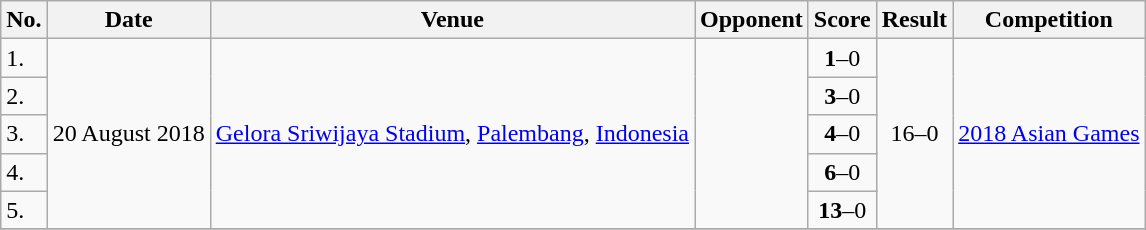<table class="wikitable">
<tr>
<th>No.</th>
<th>Date</th>
<th>Venue</th>
<th>Opponent</th>
<th>Score</th>
<th>Result</th>
<th>Competition</th>
</tr>
<tr>
<td>1.</td>
<td rowspan=5>20 August 2018</td>
<td rowspan=5><a href='#'>Gelora Sriwijaya Stadium</a>, <a href='#'>Palembang</a>, <a href='#'>Indonesia</a></td>
<td rowspan=5></td>
<td align=center><strong>1</strong>–0</td>
<td rowspan=5 align=center>16–0</td>
<td rowspan=5><a href='#'>2018 Asian Games</a></td>
</tr>
<tr>
<td>2.</td>
<td align=center><strong>3</strong>–0</td>
</tr>
<tr>
<td>3.</td>
<td align=center><strong>4</strong>–0</td>
</tr>
<tr>
<td>4.</td>
<td align=center><strong>6</strong>–0</td>
</tr>
<tr>
<td>5.</td>
<td align=center><strong>13</strong>–0</td>
</tr>
<tr>
</tr>
</table>
